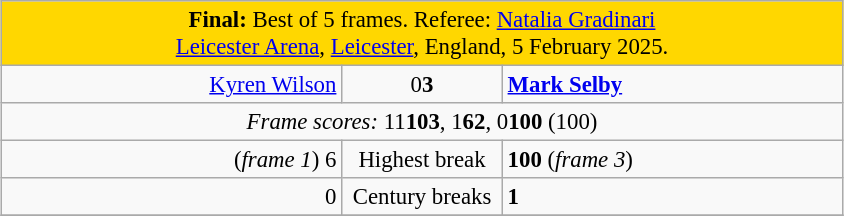<table class="wikitable" style="margin: 1em auto 1em auto; font-size: 95%;">
<tr>
<td colspan="3" align="center" bgcolor="#ffd700"><strong>Final:</strong> Best of 5 frames. Referee: <a href='#'>Natalia Gradinari</a> <br> <a href='#'>Leicester Arena</a>, <a href='#'>Leicester</a>, England, 5 February 2025.</td>
</tr>
<tr>
<td width="220" align="right"><a href='#'>Kyren Wilson</a><br></td>
<td width="100" align="center">0<strong>3</strong></td>
<td width="220"><strong><a href='#'>Mark Selby</a></strong><br></td>
</tr>
<tr>
<td colspan="3" align="center" style="font-size: 100%"><em>Frame scores:</em> 11<strong>103</strong>, 1<strong>62</strong>, 0<strong>100</strong> (100)</td>
</tr>
<tr>
<td align="right">(<em>frame 1</em>) 6</td>
<td align="center">Highest break</td>
<td><strong>100</strong> (<em>frame 3</em>)</td>
</tr>
<tr>
<td align="right">0</td>
<td align="center">Century breaks</td>
<td><strong>1</strong></td>
</tr>
<tr>
</tr>
</table>
